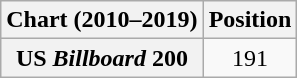<table class="wikitable plainrowheaders">
<tr>
<th scope="col">Chart (2010–2019)</th>
<th scope="col">Position</th>
</tr>
<tr>
<th scope="row">US <em>Billboard</em> 200</th>
<td style="text-align:center">191</td>
</tr>
</table>
